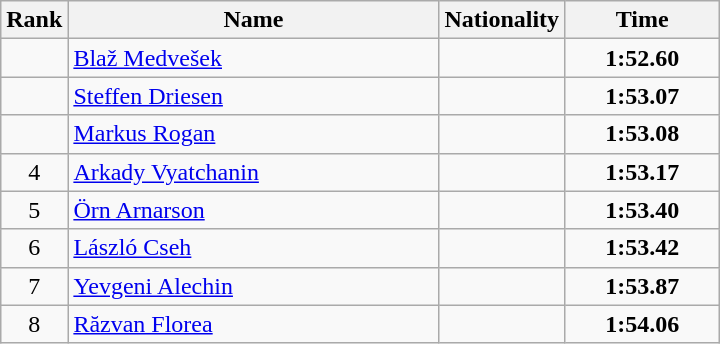<table class="wikitable">
<tr>
<th>Rank</th>
<th style="width: 15em">Name</th>
<th>Nationality</th>
<th style="width: 6em">Time</th>
</tr>
<tr>
<td align="center"></td>
<td><a href='#'>Blaž Medvešek</a></td>
<td></td>
<td align="center"><strong>1:52.60</strong></td>
</tr>
<tr>
<td align="center"></td>
<td><a href='#'>Steffen Driesen</a></td>
<td></td>
<td align="center"><strong>1:53.07</strong></td>
</tr>
<tr>
<td align="center"></td>
<td><a href='#'>Markus Rogan</a></td>
<td></td>
<td align="center"><strong>1:53.08</strong></td>
</tr>
<tr>
<td align="center">4</td>
<td><a href='#'>Arkady Vyatchanin</a></td>
<td></td>
<td align="center"><strong>1:53.17</strong></td>
</tr>
<tr>
<td align="center">5</td>
<td><a href='#'>Örn Arnarson</a></td>
<td></td>
<td align="center"><strong>1:53.40</strong></td>
</tr>
<tr>
<td align="center">6</td>
<td><a href='#'>László Cseh</a></td>
<td></td>
<td align="center"><strong>1:53.42</strong></td>
</tr>
<tr>
<td align="center">7</td>
<td><a href='#'>Yevgeni Alechin</a></td>
<td></td>
<td align="center"><strong>1:53.87</strong></td>
</tr>
<tr>
<td align="center">8</td>
<td><a href='#'>Răzvan Florea</a></td>
<td></td>
<td align="center"><strong>1:54.06</strong></td>
</tr>
</table>
